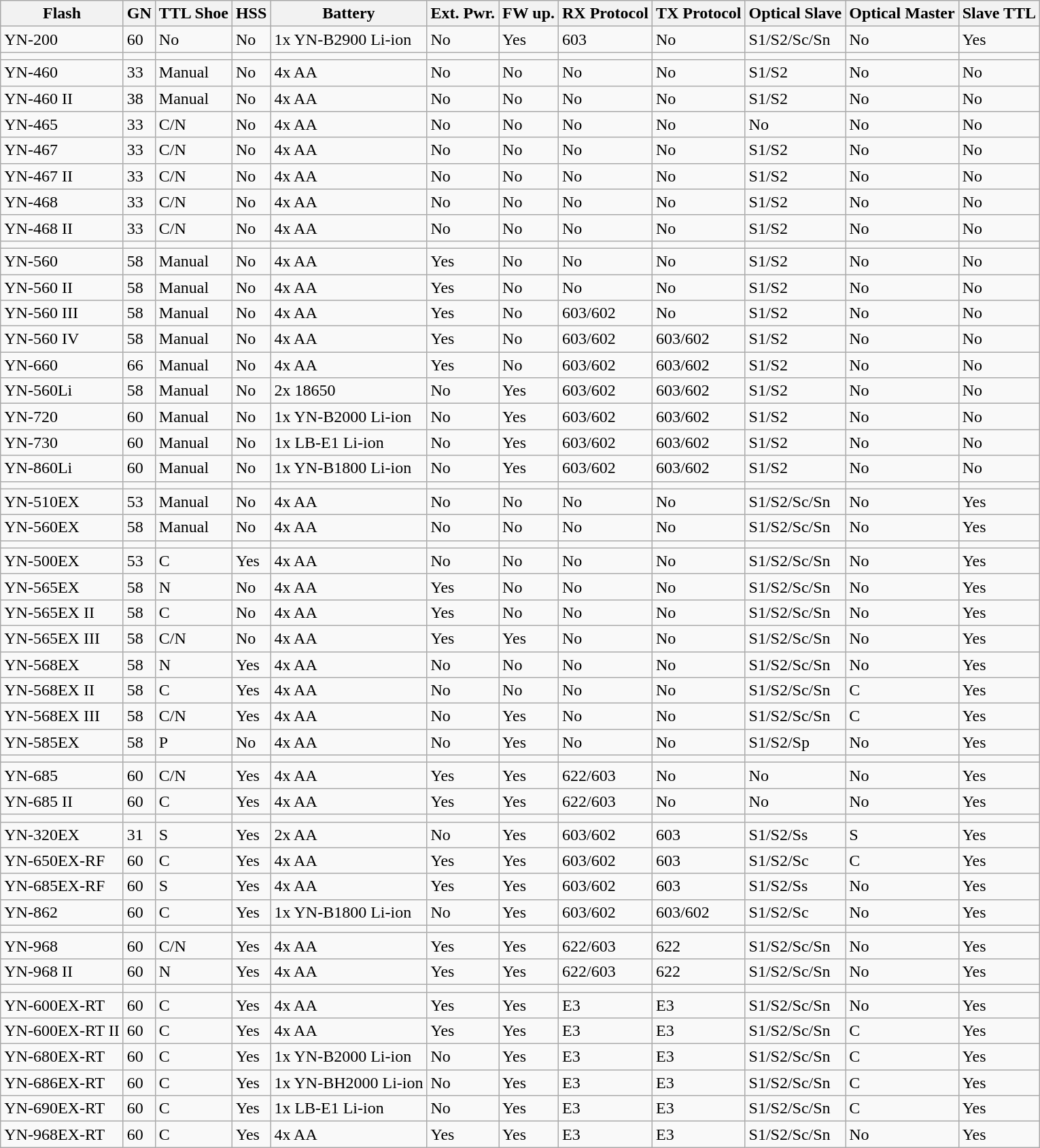<table class="wikitable sortable">
<tr>
<th>Flash</th>
<th>GN</th>
<th>TTL Shoe</th>
<th>HSS</th>
<th>Battery</th>
<th>Ext. Pwr.</th>
<th>FW up.</th>
<th>RX Protocol</th>
<th>TX Protocol</th>
<th>Optical Slave</th>
<th>Optical Master</th>
<th>Slave TTL</th>
</tr>
<tr>
<td>YN-200</td>
<td>60</td>
<td>No</td>
<td>No</td>
<td>1x YN-B2900 Li-ion</td>
<td>No</td>
<td>Yes</td>
<td>603</td>
<td>No</td>
<td>S1/S2/Sc/Sn</td>
<td>No</td>
<td>Yes</td>
</tr>
<tr>
<td></td>
<td></td>
<td></td>
<td></td>
<td></td>
<td></td>
<td></td>
<td></td>
<td></td>
<td></td>
<td></td>
<td></td>
</tr>
<tr>
<td>YN-460</td>
<td>33</td>
<td>Manual</td>
<td>No</td>
<td>4x AA</td>
<td>No</td>
<td>No</td>
<td>No</td>
<td>No</td>
<td>S1/S2</td>
<td>No</td>
<td>No</td>
</tr>
<tr>
<td>YN-460 II</td>
<td>38</td>
<td>Manual</td>
<td>No</td>
<td>4x AA</td>
<td>No</td>
<td>No</td>
<td>No</td>
<td>No</td>
<td>S1/S2</td>
<td>No</td>
<td>No</td>
</tr>
<tr>
<td>YN-465</td>
<td>33</td>
<td>C/N</td>
<td>No</td>
<td>4x AA</td>
<td>No</td>
<td>No</td>
<td>No</td>
<td>No</td>
<td>No</td>
<td>No</td>
<td>No</td>
</tr>
<tr>
<td>YN-467</td>
<td>33</td>
<td>C/N</td>
<td>No</td>
<td>4x AA</td>
<td>No</td>
<td>No</td>
<td>No</td>
<td>No</td>
<td>S1/S2</td>
<td>No</td>
<td>No</td>
</tr>
<tr>
<td>YN-467 II</td>
<td>33</td>
<td>C/N</td>
<td>No</td>
<td>4x AA</td>
<td>No</td>
<td>No</td>
<td>No</td>
<td>No</td>
<td>S1/S2</td>
<td>No</td>
<td>No</td>
</tr>
<tr>
<td>YN-468</td>
<td>33</td>
<td>C/N</td>
<td>No</td>
<td>4x AA</td>
<td>No</td>
<td>No</td>
<td>No</td>
<td>No</td>
<td>S1/S2</td>
<td>No</td>
<td>No</td>
</tr>
<tr>
<td>YN-468 II</td>
<td>33</td>
<td>C/N</td>
<td>No</td>
<td>4x AA</td>
<td>No</td>
<td>No</td>
<td>No</td>
<td>No</td>
<td>S1/S2</td>
<td>No</td>
<td>No</td>
</tr>
<tr>
<td></td>
<td></td>
<td></td>
<td></td>
<td></td>
<td></td>
<td></td>
<td></td>
<td></td>
<td></td>
<td></td>
<td></td>
</tr>
<tr>
<td>YN-560</td>
<td>58</td>
<td>Manual</td>
<td>No</td>
<td>4x AA</td>
<td>Yes</td>
<td>No</td>
<td>No</td>
<td>No</td>
<td>S1/S2</td>
<td>No</td>
<td>No</td>
</tr>
<tr>
<td>YN-560 II</td>
<td>58</td>
<td>Manual</td>
<td>No</td>
<td>4x AA</td>
<td>Yes</td>
<td>No</td>
<td>No</td>
<td>No</td>
<td>S1/S2</td>
<td>No</td>
<td>No</td>
</tr>
<tr>
<td>YN-560 III</td>
<td>58</td>
<td>Manual</td>
<td>No</td>
<td>4x AA</td>
<td>Yes</td>
<td>No</td>
<td>603/602</td>
<td>No</td>
<td>S1/S2</td>
<td>No</td>
<td>No</td>
</tr>
<tr>
<td>YN-560 IV</td>
<td>58</td>
<td>Manual</td>
<td>No</td>
<td>4x AA</td>
<td>Yes</td>
<td>No</td>
<td>603/602</td>
<td>603/602</td>
<td>S1/S2</td>
<td>No</td>
<td>No</td>
</tr>
<tr>
<td>YN-660</td>
<td>66</td>
<td>Manual</td>
<td>No</td>
<td>4x AA</td>
<td>Yes</td>
<td>No</td>
<td>603/602</td>
<td>603/602</td>
<td>S1/S2</td>
<td>No</td>
<td>No</td>
</tr>
<tr>
<td>YN-560Li</td>
<td>58</td>
<td>Manual</td>
<td>No</td>
<td>2x 18650</td>
<td>No</td>
<td>Yes</td>
<td>603/602</td>
<td>603/602</td>
<td>S1/S2</td>
<td>No</td>
<td>No</td>
</tr>
<tr>
<td>YN-720</td>
<td>60</td>
<td>Manual</td>
<td>No</td>
<td>1x YN-B2000 Li-ion</td>
<td>No</td>
<td>Yes</td>
<td>603/602</td>
<td>603/602</td>
<td>S1/S2</td>
<td>No</td>
<td>No</td>
</tr>
<tr>
<td>YN-730</td>
<td>60</td>
<td>Manual</td>
<td>No</td>
<td>1x LB-E1 Li-ion</td>
<td>No</td>
<td>Yes</td>
<td>603/602</td>
<td>603/602</td>
<td>S1/S2</td>
<td>No</td>
<td>No</td>
</tr>
<tr>
<td>YN-860Li</td>
<td>60</td>
<td>Manual</td>
<td>No</td>
<td>1x YN-B1800 Li-ion</td>
<td>No</td>
<td>Yes</td>
<td>603/602</td>
<td>603/602</td>
<td>S1/S2</td>
<td>No</td>
<td>No</td>
</tr>
<tr>
<td></td>
<td></td>
<td></td>
<td></td>
<td></td>
<td></td>
<td></td>
<td></td>
<td></td>
<td></td>
<td></td>
<td></td>
</tr>
<tr>
<td>YN-510EX</td>
<td>53</td>
<td>Manual</td>
<td>No</td>
<td>4x AA</td>
<td>No</td>
<td>No</td>
<td>No</td>
<td>No</td>
<td>S1/S2/Sc/Sn</td>
<td>No</td>
<td>Yes</td>
</tr>
<tr>
<td>YN-560EX</td>
<td>58</td>
<td>Manual</td>
<td>No</td>
<td>4x AA</td>
<td>No</td>
<td>No</td>
<td>No</td>
<td>No</td>
<td>S1/S2/Sc/Sn</td>
<td>No</td>
<td>Yes</td>
</tr>
<tr>
<td></td>
<td></td>
<td></td>
<td></td>
<td></td>
<td></td>
<td></td>
<td></td>
<td></td>
<td></td>
<td></td>
<td></td>
</tr>
<tr>
<td>YN-500EX</td>
<td>53</td>
<td>C</td>
<td>Yes</td>
<td>4x AA</td>
<td>No</td>
<td>No</td>
<td>No</td>
<td>No</td>
<td>S1/S2/Sc/Sn</td>
<td>No</td>
<td>Yes</td>
</tr>
<tr>
<td>YN-565EX</td>
<td>58</td>
<td>N</td>
<td>No</td>
<td>4x AA</td>
<td>Yes</td>
<td>No</td>
<td>No</td>
<td>No</td>
<td>S1/S2/Sc/Sn</td>
<td>No</td>
<td>Yes</td>
</tr>
<tr>
<td>YN-565EX II</td>
<td>58</td>
<td>C</td>
<td>No</td>
<td>4x AA</td>
<td>Yes</td>
<td>No</td>
<td>No</td>
<td>No</td>
<td>S1/S2/Sc/Sn</td>
<td>No</td>
<td>Yes</td>
</tr>
<tr>
<td>YN-565EX III</td>
<td>58</td>
<td>C/N</td>
<td>No</td>
<td>4x AA</td>
<td>Yes</td>
<td>Yes</td>
<td>No</td>
<td>No</td>
<td>S1/S2/Sc/Sn</td>
<td>No</td>
<td>Yes</td>
</tr>
<tr>
<td>YN-568EX</td>
<td>58</td>
<td>N</td>
<td>Yes</td>
<td>4x AA</td>
<td>No</td>
<td>No</td>
<td>No</td>
<td>No</td>
<td>S1/S2/Sc/Sn</td>
<td>No</td>
<td>Yes</td>
</tr>
<tr>
<td>YN-568EX II</td>
<td>58</td>
<td>C</td>
<td>Yes</td>
<td>4x AA</td>
<td>No</td>
<td>No</td>
<td>No</td>
<td>No</td>
<td>S1/S2/Sc/Sn</td>
<td>C</td>
<td>Yes</td>
</tr>
<tr>
<td>YN-568EX III</td>
<td>58</td>
<td>C/N</td>
<td>Yes</td>
<td>4x AA</td>
<td>No</td>
<td>Yes</td>
<td>No</td>
<td>No</td>
<td>S1/S2/Sc/Sn</td>
<td>C</td>
<td>Yes</td>
</tr>
<tr>
<td>YN-585EX</td>
<td>58</td>
<td>P</td>
<td>No</td>
<td>4x AA</td>
<td>No</td>
<td>Yes</td>
<td>No</td>
<td>No</td>
<td>S1/S2/Sp</td>
<td>No</td>
<td>Yes</td>
</tr>
<tr>
<td></td>
<td></td>
<td></td>
<td></td>
<td></td>
<td></td>
<td></td>
<td></td>
<td></td>
<td></td>
<td></td>
<td></td>
</tr>
<tr>
<td>YN-685</td>
<td>60</td>
<td>C/N</td>
<td>Yes</td>
<td>4x AA</td>
<td>Yes</td>
<td>Yes</td>
<td>622/603</td>
<td>No</td>
<td>No</td>
<td>No</td>
<td>Yes</td>
</tr>
<tr>
<td>YN-685 II</td>
<td>60</td>
<td>C</td>
<td>Yes</td>
<td>4x AA</td>
<td>Yes</td>
<td>Yes</td>
<td>622/603</td>
<td>No</td>
<td>No</td>
<td>No</td>
<td>Yes</td>
</tr>
<tr>
<td></td>
<td></td>
<td></td>
<td></td>
<td></td>
<td></td>
<td></td>
<td></td>
<td></td>
<td></td>
<td></td>
<td></td>
</tr>
<tr>
<td>YN-320EX</td>
<td>31</td>
<td>S</td>
<td>Yes</td>
<td>2x AA</td>
<td>No</td>
<td>Yes</td>
<td>603/602</td>
<td>603</td>
<td>S1/S2/Ss</td>
<td>S</td>
<td>Yes</td>
</tr>
<tr>
<td>YN-650EX-RF</td>
<td>60</td>
<td>C</td>
<td>Yes</td>
<td>4x AA</td>
<td>Yes</td>
<td>Yes</td>
<td>603/602</td>
<td>603</td>
<td>S1/S2/Sc</td>
<td>C</td>
<td>Yes</td>
</tr>
<tr>
<td>YN-685EX-RF</td>
<td>60</td>
<td>S</td>
<td>Yes</td>
<td>4x AA</td>
<td>Yes</td>
<td>Yes</td>
<td>603/602</td>
<td>603</td>
<td>S1/S2/Ss</td>
<td>No</td>
<td>Yes</td>
</tr>
<tr>
<td>YN-862</td>
<td>60</td>
<td>C</td>
<td>Yes</td>
<td>1x YN-B1800 Li-ion</td>
<td>No</td>
<td>Yes</td>
<td>603/602</td>
<td>603/602</td>
<td>S1/S2/Sc</td>
<td>No</td>
<td>Yes</td>
</tr>
<tr>
<td></td>
<td></td>
<td></td>
<td></td>
<td></td>
<td></td>
<td></td>
<td></td>
<td></td>
<td></td>
<td></td>
<td></td>
</tr>
<tr>
<td>YN-968</td>
<td>60</td>
<td>C/N</td>
<td>Yes</td>
<td>4x AA</td>
<td>Yes</td>
<td>Yes</td>
<td>622/603</td>
<td>622</td>
<td>S1/S2/Sc/Sn</td>
<td>No</td>
<td>Yes</td>
</tr>
<tr>
<td>YN-968 II</td>
<td>60</td>
<td>N</td>
<td>Yes</td>
<td>4x AA</td>
<td>Yes</td>
<td>Yes</td>
<td>622/603</td>
<td>622</td>
<td>S1/S2/Sc/Sn</td>
<td>No</td>
<td>Yes</td>
</tr>
<tr>
<td></td>
<td></td>
<td></td>
<td></td>
<td></td>
<td></td>
<td></td>
<td></td>
<td></td>
<td></td>
<td></td>
<td></td>
</tr>
<tr>
<td>YN-600EX-RT</td>
<td>60</td>
<td>C</td>
<td>Yes</td>
<td>4x AA</td>
<td>Yes</td>
<td>Yes</td>
<td>E3</td>
<td>E3</td>
<td>S1/S2/Sc/Sn</td>
<td>No</td>
<td>Yes</td>
</tr>
<tr>
<td>YN-600EX-RT II</td>
<td>60</td>
<td>C</td>
<td>Yes</td>
<td>4x AA</td>
<td>Yes</td>
<td>Yes</td>
<td>E3</td>
<td>E3</td>
<td>S1/S2/Sc/Sn</td>
<td>C</td>
<td>Yes</td>
</tr>
<tr>
<td>YN-680EX-RT</td>
<td>60</td>
<td>C</td>
<td>Yes</td>
<td>1x YN-B2000 Li-ion</td>
<td>No</td>
<td>Yes</td>
<td>E3</td>
<td>E3</td>
<td>S1/S2/Sc/Sn</td>
<td>C</td>
<td>Yes</td>
</tr>
<tr>
<td>YN-686EX-RT</td>
<td>60</td>
<td>C</td>
<td>Yes</td>
<td>1x YN-BH2000 Li-ion</td>
<td>No</td>
<td>Yes</td>
<td>E3</td>
<td>E3</td>
<td>S1/S2/Sc/Sn</td>
<td>C</td>
<td>Yes</td>
</tr>
<tr>
<td>YN-690EX-RT</td>
<td>60</td>
<td>C</td>
<td>Yes</td>
<td>1x LB-E1 Li-ion</td>
<td>No</td>
<td>Yes</td>
<td>E3</td>
<td>E3</td>
<td>S1/S2/Sc/Sn</td>
<td>C</td>
<td>Yes</td>
</tr>
<tr>
<td>YN-968EX-RT</td>
<td>60</td>
<td>C</td>
<td>Yes</td>
<td>4x AA</td>
<td>Yes</td>
<td>Yes</td>
<td>E3</td>
<td>E3</td>
<td>S1/S2/Sc/Sn</td>
<td>No</td>
<td>Yes</td>
</tr>
</table>
